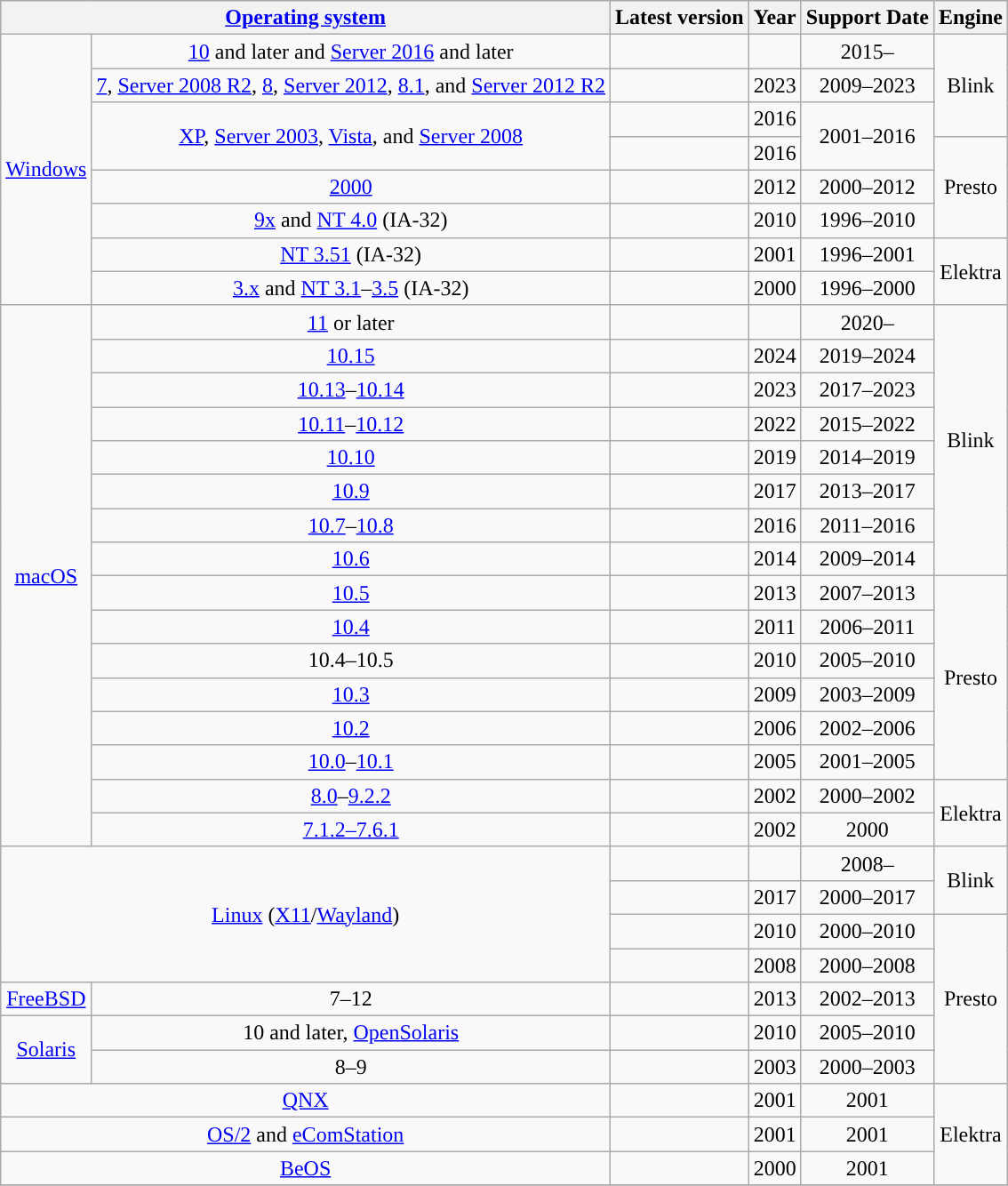<table class ="wikitable" style="text-align:center">
<tr>
<th colspan="2"><a href='#'>Operating system</a></th>
<th>Latest version</th>
<th><abbr>Year</abbr></th>
<th>Support Date</th>
<th>Engine</th>
</tr>
<tr>
<td rowspan="8"><a href='#'>Windows</a></td>
<td><a href='#'>10</a> and later and <a href='#'>Server 2016</a> and later</td>
<td></td>
<td><abbr></abbr></td>
<td>2015–</td>
<td rowspan=3>Blink</td>
</tr>
<tr>
<td><a href='#'>7</a>, <a href='#'>Server 2008 R2</a>, <a href='#'>8</a>, <a href='#'>Server 2012</a>, <a href='#'>8.1</a>, and <a href='#'>Server 2012 R2</a></td>
<td></td>
<td data-sort-value="2023-10-30"><abbr>2023</abbr></td>
<td>2009–2023</td>
</tr>
<tr>
<td rowspan="2"><a href='#'>XP</a>, <a href='#'>Server 2003</a>, <a href='#'>Vista</a>, and <a href='#'>Server 2008</a></td>
<td></td>
<td data-sort-value="2016-08-09"><abbr>2016</abbr></td>
<td rowspan="2">2001–2016</td>
</tr>
<tr>
<td></td>
<td data-sort-value="2016-02-16"><abbr>2016</abbr></td>
<td rowspan=3>Presto</td>
</tr>
<tr>
<td><a href='#'>2000</a></td>
<td></td>
<td data-sort-value="2012-08-29"><abbr>2012</abbr></td>
<td>2000–2012</td>
</tr>
<tr>
<td><a href='#'>9x</a> and <a href='#'>NT 4.0</a> (IA-32)</td>
<td></td>
<td data-sort-value="2010-10-11"><abbr>2010</abbr></td>
<td>1996–2010</td>
</tr>
<tr>
<td><a href='#'>NT 3.51</a> (IA-32)</td>
<td></td>
<td data-sort-value="2001-06-27"><abbr>2001</abbr></td>
<td>1996–2001</td>
<td rowspan="2">Elektra</td>
</tr>
<tr>
<td><a href='#'>3.x</a> and <a href='#'>NT 3.1</a>–<a href='#'>3.5</a> (IA-32)</td>
<td></td>
<td data-sort-value="2000-02-28"><abbr>2000</abbr></td>
<td>1996–2000</td>
</tr>
<tr>
<td rowspan="16"><a href='#'>macOS</a></td>
<td><a href='#'>11</a> or later</td>
<td></td>
<td><abbr></abbr></td>
<td>2020–</td>
<td rowspan=8>Blink</td>
</tr>
<tr>
<td><a href='#'>10.15</a></td>
<td></td>
<td data-sort-value="2024-11-21"><abbr>2024</abbr></td>
<td>2019–2024</td>
</tr>
<tr>
<td><a href='#'>10.13</a>–<a href='#'>10.14</a></td>
<td></td>
<td data-sort-value="2023-09-29"><abbr>2023</abbr></td>
<td>2017–2023</td>
</tr>
<tr>
<td><a href='#'>10.11</a>–<a href='#'>10.12</a></td>
<td></td>
<td data-sort-value="2022-08-11"><abbr>2022</abbr></td>
<td>2015–2022</td>
</tr>
<tr>
<td><a href='#'>10.10</a></td>
<td></td>
<td data-sort-value="2019-10-04"><abbr>2019</abbr></td>
<td>2014–2019</td>
</tr>
<tr>
<td><a href='#'>10.9</a></td>
<td></td>
<td data-sort-value="2017-12-19"><abbr>2017</abbr></td>
<td>2013–2017</td>
</tr>
<tr>
<td><a href='#'>10.7</a>–<a href='#'>10.8</a></td>
<td></td>
<td data-sort-value="2016-05-30"><abbr>2016</abbr></td>
<td>2011–2016</td>
</tr>
<tr>
<td><a href='#'>10.6</a></td>
<td></td>
<td data-sort-value="2014-11-17"><abbr>2014</abbr></td>
<td>2009–2014</td>
</tr>
<tr>
<td><a href='#'>10.5</a></td>
<td></td>
<td data-sort-value="2013-07-04"><abbr>2013</abbr></td>
<td>2007–2013</td>
<td rowspan=6>Presto</td>
</tr>
<tr>
<td><a href='#'>10.4</a></td>
<td></td>
<td data-sort-value="2011-04-11"><abbr>2011</abbr></td>
<td>2006–2011</td>
</tr>
<tr>
<td>10.4–10.5</td>
<td></td>
<td data-sort-value="2010-10-11"><abbr>2010</abbr></td>
<td>2005–2010</td>
</tr>
<tr>
<td><a href='#'>10.3</a></td>
<td></td>
<td data-sort-value="2009-11-26"><abbr>2009</abbr></td>
<td>2003–2009</td>
</tr>
<tr>
<td><a href='#'>10.2</a></td>
<td></td>
<td data-sort-value="2006-03-29"><abbr>2006</abbr></td>
<td>2002–2006</td>
</tr>
<tr>
<td><a href='#'>10.0</a>–<a href='#'>10.1</a></td>
<td></td>
<td data-sort-value="2005-02-21"><abbr>2005</abbr></td>
<td>2001–2005</td>
</tr>
<tr>
<td><a href='#'>8.0</a>–<a href='#'>9.2.2</a></td>
<td></td>
<td data-sort-value="2002-05-27"><abbr>2002</abbr></td>
<td>2000–2002</td>
<td rowspan="2">Elektra</td>
</tr>
<tr>
<td><a href='#'>7.1.2–7.6.1</a></td>
<td></td>
<td data-sort-value="2002-01-14"><abbr>2002</abbr></td>
<td>2000</td>
</tr>
<tr>
<td colspan="2" rowspan="4"><a href='#'>Linux</a> (<a href='#'>X11</a>/<a href='#'>Wayland</a>)</td>
<td></td>
<td><abbr></abbr></td>
<td>2008–</td>
<td rowspan=2>Blink</td>
</tr>
<tr>
<td></td>
<td data-sort-value="2017-06-12"><abbr>2017</abbr></td>
<td>2000–2017</td>
</tr>
<tr>
<td></td>
<td data-sort-value="2010-10-11"><abbr>2010</abbr></td>
<td>2000–2010</td>
<td rowspan=5>Presto</td>
</tr>
<tr>
<td></td>
<td data-sort-value="2008-04-02"><abbr>2008</abbr></td>
<td>2000–2008</td>
</tr>
<tr>
<td><a href='#'>FreeBSD</a></td>
<td>7–12</td>
<td></td>
<td data-sort-value="2013-07-04"><abbr>2013</abbr></td>
<td>2002–2013</td>
</tr>
<tr>
<td rowspan="2"><a href='#'>Solaris</a></td>
<td>10 and later,  <a href='#'>OpenSolaris</a></td>
<td> </td>
<td data-sort-value="2010-06-22"><abbr>2010</abbr></td>
<td>2005–2010</td>
</tr>
<tr>
<td>8–9</td>
<td> </td>
<td><abbr>2003</abbr></td>
<td>2000–2003</td>
</tr>
<tr>
<td colspan="2"><a href='#'>QNX</a></td>
<td></td>
<td data-sort-value="2001-09-17"><abbr>2001</abbr></td>
<td>2001</td>
<td rowspan=3>Elektra</td>
</tr>
<tr>
<td colspan="2"><a href='#'>OS/2</a> and <a href='#'>eComStation</a></td>
<td></td>
<td data-sort-value="2001-09-04"><abbr>2001</abbr></td>
<td>2001</td>
</tr>
<tr>
<td colspan="2"><a href='#'>BeOS</a></td>
<td></td>
<td data-sort-value="2000-11-22"><abbr>2000</abbr></td>
<td>2001</td>
</tr>
<tr>
</tr>
</table>
